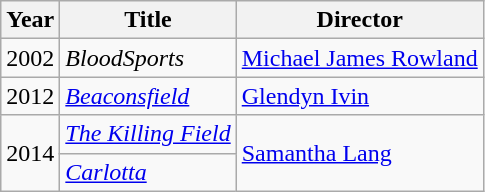<table class="wikitable">
<tr>
<th>Year</th>
<th>Title</th>
<th>Director</th>
</tr>
<tr>
<td>2002</td>
<td><em>BloodSports</em></td>
<td><a href='#'>Michael James Rowland</a></td>
</tr>
<tr>
<td>2012</td>
<td><em><a href='#'>Beaconsfield</a></em></td>
<td><a href='#'>Glendyn Ivin</a></td>
</tr>
<tr>
<td rowspan=2>2014</td>
<td><em><a href='#'>The Killing Field</a></em></td>
<td rowspan=2><a href='#'>Samantha Lang</a></td>
</tr>
<tr>
<td><em><a href='#'>Carlotta</a></em></td>
</tr>
</table>
